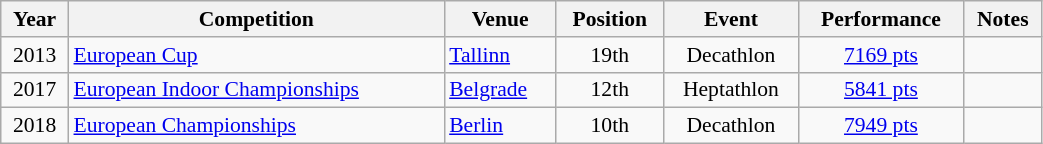<table class="wikitable" width=55% style="font-size:90%; text-align:center;">
<tr>
<th>Year</th>
<th>Competition</th>
<th>Venue</th>
<th>Position</th>
<th>Event</th>
<th>Performance</th>
<th>Notes</th>
</tr>
<tr>
<td>2013</td>
<td align=left><a href='#'>European Cup</a></td>
<td align=left> <a href='#'>Tallinn</a></td>
<td>19th</td>
<td>Decathlon</td>
<td><a href='#'>7169 pts</a></td>
<td></td>
</tr>
<tr>
<td>2017</td>
<td align=left><a href='#'>European Indoor Championships</a></td>
<td align=left> <a href='#'>Belgrade</a></td>
<td>12th</td>
<td>Heptathlon</td>
<td><a href='#'>5841 pts</a></td>
<td></td>
</tr>
<tr>
<td>2018</td>
<td align=left><a href='#'>European Championships</a></td>
<td align=left> <a href='#'>Berlin</a></td>
<td>10th</td>
<td>Decathlon</td>
<td><a href='#'>7949 pts</a></td>
<td></td>
</tr>
</table>
